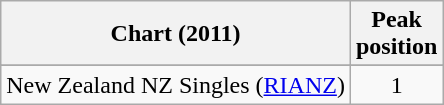<table class="wikitable sortable">
<tr>
<th>Chart (2011)</th>
<th>Peak<br>position</th>
</tr>
<tr>
</tr>
<tr>
<td align="left">New Zealand NZ Singles (<a href='#'>RIANZ</a>)</td>
<td style="text-align:center;">1</td>
</tr>
</table>
